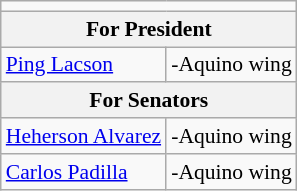<table class=wikitable style="font-size:90%">
<tr>
<td colspan=4 bgcolor=></td>
</tr>
<tr>
<th colspan=5>For President</th>
</tr>
<tr>
<td><a href='#'>Ping Lacson</a></td>
<td>-Aquino wing</td>
</tr>
<tr>
<th colspan=5>For Senators</th>
</tr>
<tr>
<td><a href='#'>Heherson Alvarez</a></td>
<td>-Aquino wing</td>
</tr>
<tr>
<td><a href='#'>Carlos Padilla</a></td>
<td>-Aquino wing</td>
</tr>
</table>
